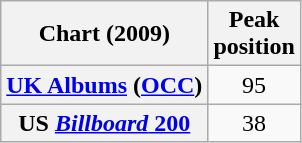<table class="wikitable plainrowheaders">
<tr>
<th scope="col">Chart (2009)</th>
<th scope="col">Peak<br>position</th>
</tr>
<tr>
<th scope="row"><a href='#'>UK Albums</a> (<a href='#'>OCC</a>)</th>
<td align="center">95</td>
</tr>
<tr>
<th scope="row">US <a href='#'><em>Billboard</em> 200</a></th>
<td align="center">38</td>
</tr>
</table>
